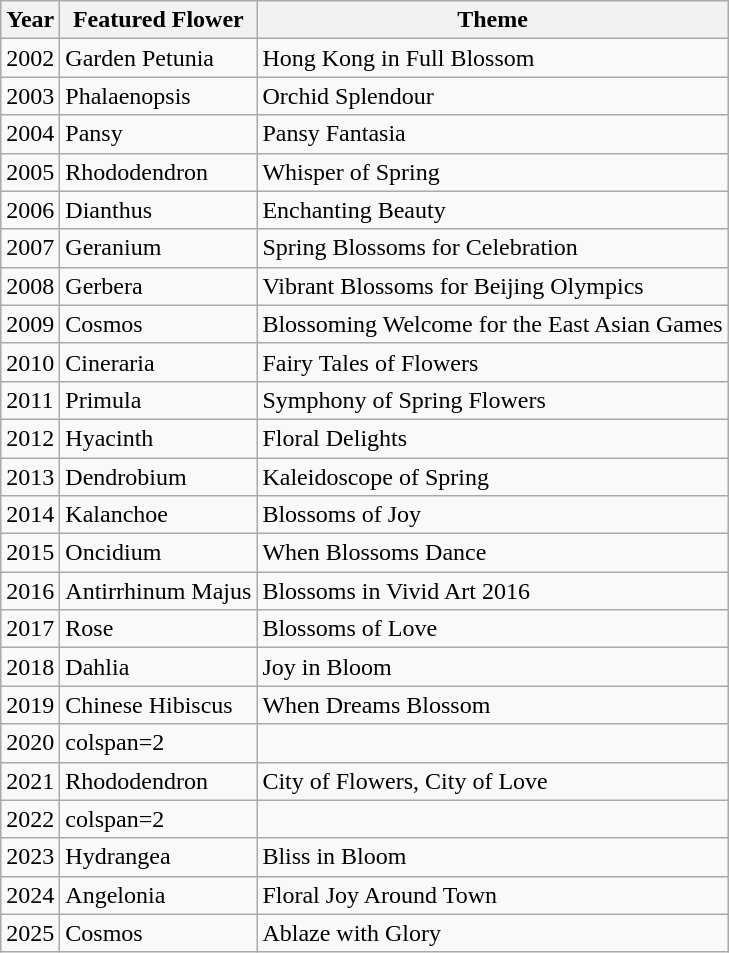<table class="wikitable">
<tr>
<th>Year</th>
<th>Featured Flower</th>
<th>Theme</th>
</tr>
<tr>
<td>2002</td>
<td>Garden Petunia</td>
<td>Hong Kong in Full Blossom</td>
</tr>
<tr>
<td>2003</td>
<td>Phalaenopsis</td>
<td>Orchid Splendour</td>
</tr>
<tr>
<td>2004</td>
<td>Pansy</td>
<td>Pansy Fantasia</td>
</tr>
<tr>
<td>2005</td>
<td>Rhododendron</td>
<td>Whisper of Spring</td>
</tr>
<tr>
<td>2006</td>
<td>Dianthus</td>
<td>Enchanting Beauty</td>
</tr>
<tr>
<td>2007</td>
<td>Geranium</td>
<td>Spring Blossoms for Celebration</td>
</tr>
<tr>
<td>2008</td>
<td>Gerbera</td>
<td>Vibrant Blossoms for Beijing Olympics</td>
</tr>
<tr>
<td>2009</td>
<td>Cosmos</td>
<td>Blossoming Welcome for the East Asian Games</td>
</tr>
<tr>
<td>2010</td>
<td>Cineraria</td>
<td>Fairy Tales of Flowers</td>
</tr>
<tr>
<td>2011</td>
<td>Primula</td>
<td>Symphony of Spring Flowers</td>
</tr>
<tr>
<td>2012</td>
<td>Hyacinth</td>
<td>Floral Delights</td>
</tr>
<tr>
<td>2013</td>
<td>Dendrobium</td>
<td>Kaleidoscope of Spring</td>
</tr>
<tr>
<td>2014</td>
<td>Kalanchoe</td>
<td>Blossoms of Joy</td>
</tr>
<tr>
<td>2015</td>
<td>Oncidium</td>
<td>When Blossoms Dance</td>
</tr>
<tr>
<td>2016</td>
<td>Antirrhinum Majus</td>
<td>Blossoms in Vivid Art 2016</td>
</tr>
<tr>
<td>2017</td>
<td>Rose</td>
<td>Blossoms of Love</td>
</tr>
<tr>
<td>2018</td>
<td>Dahlia</td>
<td>Joy in Bloom</td>
</tr>
<tr>
<td>2019</td>
<td>Chinese Hibiscus</td>
<td>When Dreams Blossom</td>
</tr>
<tr>
<td>2020</td>
<td>colspan=2</td>
</tr>
<tr>
<td>2021</td>
<td>Rhododendron</td>
<td>City of Flowers, City of Love</td>
</tr>
<tr>
<td>2022</td>
<td>colspan=2</td>
</tr>
<tr>
<td>2023</td>
<td>Hydrangea</td>
<td>Bliss in Bloom</td>
</tr>
<tr>
<td>2024</td>
<td>Angelonia</td>
<td>Floral Joy Around Town</td>
</tr>
<tr>
<td>2025</td>
<td>Cosmos</td>
<td>Ablaze with Glory</td>
</tr>
</table>
